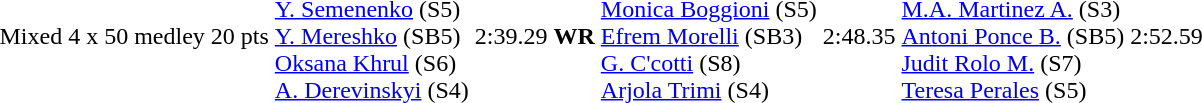<table>
<tr>
<td>Mixed 4 x 50 medley 20 pts</td>
<td>  <br><a href='#'>Y. Semenenko</a> (S5)<br><a href='#'>Y. Mereshko</a> (SB5)<br><a href='#'>Oksana Khrul</a> (S6)<br><a href='#'>A. Derevinskyi</a> (S4)</td>
<td>2:39.29 <strong>WR</strong></td>
<td>  <br><a href='#'>Monica Boggioni</a> (S5)<br><a href='#'>Efrem Morelli</a> (SB3)<br><a href='#'>G. C'cotti</a> (S8)<br><a href='#'>Arjola Trimi</a> (S4)</td>
<td>2:48.35</td>
<td>  <br><a href='#'>M.A. Martinez A.</a> (S3)<br><a href='#'>Antoni Ponce B.</a> (SB5)<br><a href='#'>Judit Rolo M.</a> (S7)<br><a href='#'>Teresa Perales</a> (S5)</td>
<td>2:52.59</td>
</tr>
<tr>
<td colspan=7></td>
</tr>
</table>
